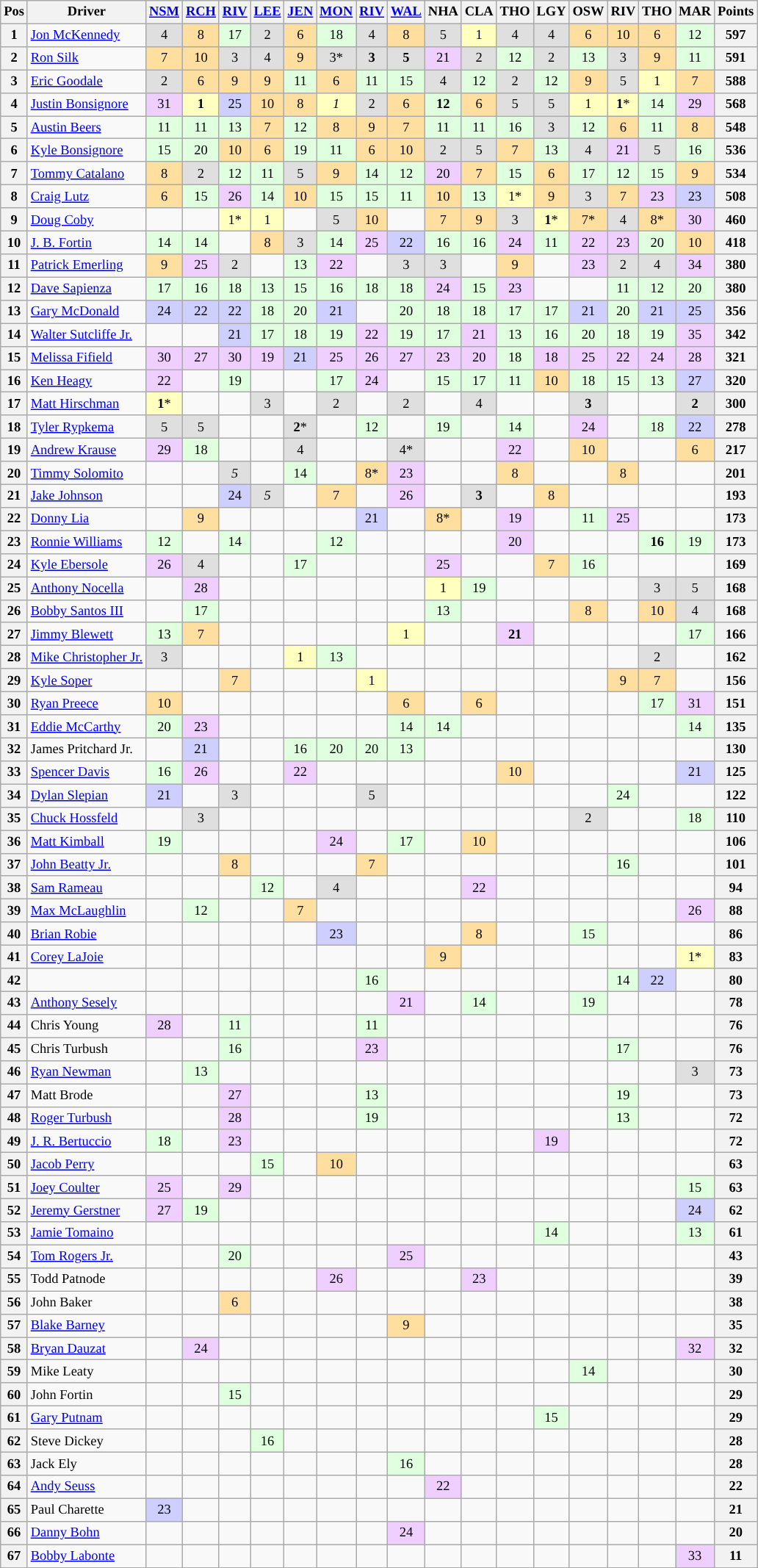<table class="wikitable" style="font-size:77%; text-align:center;">
<tr>
<th valign="middle">Pos</th>
<th valign="middle">Driver</th>
<th><a href='#'>NSM</a></th>
<th><a href='#'>RCH</a></th>
<th><a href='#'>RIV</a></th>
<th><a href='#'>LEE</a></th>
<th><a href='#'>JEN</a></th>
<th><a href='#'>MON</a></th>
<th><a href='#'>RIV</a></th>
<th><a href='#'>WAL</a></th>
<th>NHA</th>
<th>CLA</th>
<th>THO</th>
<th>LGY</th>
<th>OSW</th>
<th>RIV</th>
<th>THO</th>
<th>MAR</th>
<th valign="middle">Points</th>
</tr>
<tr>
<th>1</th>
<td align="left"><a href='#'>Jon McKennedy</a></td>
<td style="background:#DFDFDF;">4</td>
<td style="background:#FFDF9F;">8</td>
<td style="background:#DFFFDF;">17</td>
<td style="background:#DFDFDF;">2</td>
<td style="background:#FFDF9F;">6</td>
<td style="background:#DFFFDF;">18</td>
<td style="background:#DFDFDF;">4</td>
<td style="background:#FFDF9F;">8</td>
<td style="background:#DFDFDF;">5</td>
<td style="background:#FFFFBF;">1</td>
<td style="background:#DFDFDF;">4</td>
<td style="background:#DFDFDF;">4</td>
<td style="background:#FFDF9F;">6</td>
<td style="background:#FFDF9F;">10</td>
<td style="background:#FFDF9F;">6</td>
<td style="background:#DFFFDF;">12</td>
<th>597</th>
</tr>
<tr>
<th>2</th>
<td align="left"><a href='#'>Ron Silk</a></td>
<td style="background:#FFDF9F;">7</td>
<td style="background:#FFDF9F;">10</td>
<td style="background:#DFDFDF;">3</td>
<td style="background:#DFDFDF;">4</td>
<td style="background:#FFDF9F;">9</td>
<td style="background:#DFDFDF;">3*</td>
<td style="background:#DFDFDF;"><strong>3</strong></td>
<td style="background:#DFDFDF;"><strong>5</strong></td>
<td style="background:#EFCFFF;">21</td>
<td style="background:#DFDFDF;">2</td>
<td style="background:#DFFFDF;">12</td>
<td style="background:#DFDFDF;">2</td>
<td style="background:#DFFFDF;">13</td>
<td style="background:#DFDFDF;">3</td>
<td style="background:#FFDF9F;'">9</td>
<td style="background:#DFFFDF;">11</td>
<th>591</th>
</tr>
<tr>
<th>3</th>
<td align="left"><a href='#'>Eric Goodale</a></td>
<td style="background:#DFDFDF;">2</td>
<td style="background:#FFDF9F;">6</td>
<td style="background:#FFDF9F;">9</td>
<td style="background:#FFDF9F;">9</td>
<td style="background:#DFFFDF;">11</td>
<td style="background:#FFDF9F;">6</td>
<td style="background:#DFFFDF;">11</td>
<td style="background:#DFFFDF;">15</td>
<td style="background:#DFDFDF;">4</td>
<td style="background:#DFFFDF;">12</td>
<td style="background:#DFDFDF;">2</td>
<td style="background:#DFFFDF;">12</td>
<td style="background:#FFDF9F;">9</td>
<td style="background:#DFDFDF;">5</td>
<td style="background:#FFFFBF;">1</td>
<td style="background:#FFDF9F;">7</td>
<th>588</th>
</tr>
<tr>
<th>4</th>
<td align="left"><a href='#'>Justin Bonsignore</a></td>
<td style="background:#EFCFFF;">31</td>
<td style="background:#FFFFBF;"><strong>1</strong></td>
<td style="background:#CFCFFF;">25</td>
<td style="background:#FFDF9F;">10</td>
<td style="background:#FFDF9F;">8</td>
<td style="background:#FFFFBF;"><em>1</em></td>
<td style="background:#DFDFDF;">2</td>
<td style="background:#FFDF9F;">6</td>
<td style="background:#DFFFDF;"><strong>12</strong></td>
<td style="background:#FFDF9F;">6</td>
<td style="background:#DFDFDF;">5</td>
<td style="background:#DFDFDF;">5</td>
<td style="background:#FFFFBF;">1</td>
<td style="background:#FFFFBF;"><strong>1</strong>*</td>
<td style="background:#DFFFDF;">14</td>
<td style="background:#EFCFFF;">29</td>
<th>568</th>
</tr>
<tr>
<th>5</th>
<td align="left"><a href='#'>Austin Beers</a></td>
<td style="background:#DFFFDF;">11</td>
<td style="background:#DFFFDF;">11</td>
<td style="background:#DFFFDF;">13</td>
<td style="background:#FFDF9F;">7</td>
<td style="background:#DFFFDF;">12</td>
<td style="background:#FFDF9F;">8</td>
<td style="background:#FFDF9F;">9</td>
<td style="background:#FFDF9F;">7</td>
<td style="background:#DFFFDF;">11</td>
<td style="background:#DFFFDF;">11</td>
<td style="background:#DFFFDF;">16</td>
<td style="background:#DFDFDF;">3</td>
<td style="background:#DFFFDF;">12</td>
<td style="background:#FFDF9F;">6</td>
<td style="background:#DFFFDF;">11</td>
<td style="background:#FFDF9F;'">8</td>
<th>548</th>
</tr>
<tr>
<th>6</th>
<td align="left"><a href='#'>Kyle Bonsignore</a></td>
<td style="background:#DFFFDF;">15</td>
<td style="background:#DFFFDF;">20</td>
<td style="background:#FFDF9F;">10</td>
<td style="background:#FFDF9F;">6</td>
<td style="background:#DFFFDF;">19</td>
<td style="background:#DFFFDF;">11</td>
<td style="background:#FFDF9F;">6</td>
<td style="background:#FFDF9F;">10</td>
<td style="background:#DFDFDF;">2</td>
<td style="background:#DFDFDF;">5</td>
<td style="background:#FFDF9F;">7</td>
<td style="background:#DFFFDF;">13</td>
<td style="background:#DFDFDF;">4</td>
<td style="background:#EFCFFF;">21</td>
<td style="background:#DFDFDF;">5</td>
<td style="background:#DFFFDF;">16</td>
<th>536</th>
</tr>
<tr>
<th>7</th>
<td align="left"><a href='#'>Tommy Catalano</a></td>
<td style="background:#FFDF9F;">8</td>
<td style="background:#DFDFDF;">2</td>
<td style="background:#DFFFDF;">12</td>
<td style="background:#DFFFDF;">11</td>
<td style="background:#DFDFDF;">5</td>
<td style="background:#FFDF9F;">9</td>
<td style="background:#DFFFDF;">14</td>
<td style="background:#DFFFDF;">12</td>
<td style="background:#EFCFFF;">20</td>
<td style="background:#FFDF9F;">7</td>
<td style="background:#DFFFDF;">15</td>
<td style="background:#FFDF9F;">6</td>
<td style="background:#DFFFDF;">17</td>
<td style="background:#DFFFDF;">12</td>
<td style="background:#DFFFDF;">15</td>
<td style="background:#FFDF9F;">9</td>
<th>534</th>
</tr>
<tr>
<th>8</th>
<td align="left"><a href='#'>Craig Lutz</a></td>
<td style="background:#FFDF9F;">6</td>
<td style="background:#DFFFDF;">15</td>
<td style="background:#EFCFFF;">26</td>
<td style="background:#DFFFDF;">14</td>
<td style="background:#FFDF9F;">10</td>
<td style="background:#DFFFDF;">15</td>
<td style="background:#DFFFDF;">15</td>
<td style="background:#DFFFDF;">11</td>
<td style="background:#FFDF9F;">10</td>
<td style="background:#DFFFDF;">13</td>
<td style="background:#FFFFBF;">1*</td>
<td style="background:#FFDF9F;">9</td>
<td style="background:#DFDFDF;">3</td>
<td style="background:#FFDF9F;">7</td>
<td style="background:#EFCFFF;">23</td>
<td style="background:#CFCFFF;">23</td>
<th>508</th>
</tr>
<tr>
<th>9</th>
<td align="left"><a href='#'>Doug Coby</a></td>
<td></td>
<td></td>
<td style="background:#FFFFBF;">1*</td>
<td style="background:#FFFFBF;">1</td>
<td></td>
<td style="background:#DFDFDF;">5</td>
<td style="background:#FFDF9F;">10</td>
<td></td>
<td style="background:#FFDF9F;">7</td>
<td style="background:#FFDF9F;">9</td>
<td style="background:#DFDFDF;">3</td>
<td style="background:#FFFFBF;"><strong>1</strong>*</td>
<td style="background:#FFDF9F;">7*</td>
<td style="background:#DFDFDF;">4</td>
<td style="background:#FFDF9F;'">8*</td>
<td style="background:#EFCFFF;">30</td>
<th>460</th>
</tr>
<tr>
<th>10</th>
<td align="left"><a href='#'>J. B. Fortin</a></td>
<td style="background:#DFFFDF;">14</td>
<td style="background:#DFFFDF;">14</td>
<td></td>
<td style="background:#FFDF9F;">8</td>
<td style="background:#DFDFDF;">3</td>
<td style="background:#DFFFDF;">14</td>
<td style="background:#EFCFFF;">25</td>
<td style="background:#CFCFFF;">22</td>
<td style="background:#DFFFDF;">16</td>
<td style="background:#DFFFDF;">16</td>
<td style="background:#EFCFFF;">24</td>
<td style="background:#DFFFDF;">11</td>
<td style="background:#EFCFFF;">22</td>
<td style="background:#EFCFFF;">23</td>
<td style="background:#DFFFDF;">20</td>
<td style="background:#FFDF9F;">10</td>
<th>418</th>
</tr>
<tr>
<th>11</th>
<td align="left"><a href='#'>Patrick Emerling</a></td>
<td style="background:#FFDF9F;">9</td>
<td style="background:#EFCFFF;">25</td>
<td style="background:#DFDFDF;">2</td>
<td></td>
<td style="background:#DFFFDF;">13</td>
<td style="background:#EFCFFF;">22</td>
<td></td>
<td style="background:#DFDFDF;">3</td>
<td style="background:#DFDFDF;">3</td>
<td></td>
<td style="background:#FFDF9F;">9</td>
<td></td>
<td style="background:#EFCFFF;">23</td>
<td style="background:#DFDFDF;">2</td>
<td style="background:#DFDFDF;">4</td>
<td style="background:#EFCFFF;">34</td>
<th>380</th>
</tr>
<tr>
<th>12</th>
<td align="left"><a href='#'>Dave Sapienza</a></td>
<td style="background:#DFFFDF;">17</td>
<td style="background:#DFFFDF;">16</td>
<td style="background:#DFFFDF;">18</td>
<td style="background:#DFFFDF;">13</td>
<td style="background:#DFFFDF;">15</td>
<td style="background:#DFFFDF;">16</td>
<td style="background:#DFFFDF;">18</td>
<td style="background:#DFFFDF;">18</td>
<td style="background:#EFCFFF;">24</td>
<td style="background:#DFFFDF;">15</td>
<td style="background:#EFCFFF;">23</td>
<td></td>
<td></td>
<td style="background:#DFFFDF;">11</td>
<td style="background:#DFFFDF;">12</td>
<td style="Background:#DFFFDF;">20</td>
<th>380</th>
</tr>
<tr>
<th>13</th>
<td align="left"><a href='#'>Gary McDonald</a></td>
<td style="background:#CFCFFF;">24</td>
<td style="background:#CFCFFF;">22</td>
<td style="background:#CFCFFF;">22</td>
<td style="background:#DFFFDF;">18</td>
<td style="background:#DFFFDF;">20</td>
<td style="background:#CFCFFF;">21</td>
<td></td>
<td style="background:#DFFFDF;">20</td>
<td style="background:#DFFFDF;">18</td>
<td style="background:#DFFFDF;">18</td>
<td style="background:#DFFFDF;">17</td>
<td style="background:#DFFFDF;">17</td>
<td style="background:#CFCFFF;">21</td>
<td style="background:#DFFFDF;">20</td>
<td style="background:#CFCFFF;">21</td>
<td style="background:#CFCFFF;">25</td>
<th>356</th>
</tr>
<tr>
<th>14</th>
<td align="left"><a href='#'>Walter Sutcliffe Jr.</a></td>
<td></td>
<td></td>
<td style="background:#CFCFFF;">21</td>
<td style="background:#DFFFDF;">17</td>
<td style="background:#DFFFDF;">18</td>
<td style="background:#DFFFDF;">19</td>
<td style="background:#EFCFFF;">22</td>
<td style="background:#DFFFDF;">19</td>
<td style="background:#DFFFDF;">17</td>
<td style="background:#EFCFFF;">21</td>
<td style="background:#DFFFDF;">13</td>
<td style="background:#DFFFDF;">16</td>
<td style="background:#DFFFDF;">20</td>
<td style="background:#DFFFDF;">18</td>
<td style="background:#DFFFDF;">19</td>
<td style="background:#EFCFFF;">35</td>
<th>342</th>
</tr>
<tr>
<th>15</th>
<td align="left"><a href='#'>Melissa Fifield</a></td>
<td style="background:#EFCFFF;">30</td>
<td style="background:#EFCFFF;">27</td>
<td style="background:#EFCFFF;">30</td>
<td style="background:#EFCFFF;">19</td>
<td style="background:#CFCFFF;">21</td>
<td style="background:#EFCFFF;">25</td>
<td style="background:#EFCFFF;">26</td>
<td style="background:#EFCFFF;">27</td>
<td style="background:#EFCFFF;">23</td>
<td style="background:#EFCFFF;">20</td>
<td style="background:#DFFFDF;">18</td>
<td style="background:#EFCFFF;">18</td>
<td style="background:#EFCFFF;">25</td>
<td style="background:#EFCFFF;">22</td>
<td style="background:#EFCFFF;">24</td>
<td style="background:#EFCFFF;">28</td>
<th>321</th>
</tr>
<tr>
<th>16</th>
<td align="left"><a href='#'>Ken Heagy</a></td>
<td style="background:#EFCFFF;">22</td>
<td></td>
<td style="background:#DFFFDF;">19</td>
<td></td>
<td></td>
<td style="background:#DFFFDF;">17</td>
<td style="background:#EFCFFF;">24</td>
<td></td>
<td style="background:#DFFFDF;">15</td>
<td style="background:#DFFFDF;">17</td>
<td style="background:#DFFFDF;">11</td>
<td style="background:#FFDF9F;">10</td>
<td style="background:#DFFFDF;">18</td>
<td style="background:#DFFFDF;">15</td>
<td style="background:#DFFFDF;">13</td>
<td style="background:#CFCFFF;">27</td>
<th>320</th>
</tr>
<tr>
<th>17</th>
<td align="left"><a href='#'>Matt Hirschman</a></td>
<td style="background:#FFFFBF;"><strong>1</strong>*</td>
<td></td>
<td></td>
<td style="background:#DFDFDF;">3</td>
<td></td>
<td style="background:#DFDFDF;">2</td>
<td></td>
<td style="background:#DFDFDF;">2</td>
<td></td>
<td style="background:#DFDFDF;">4</td>
<td></td>
<td></td>
<td style="background:#DFDFDF;"><strong>3</strong></td>
<td></td>
<td></td>
<td style="background:#DFDFDF;"><strong>2</strong></td>
<th>300</th>
</tr>
<tr>
<th>18</th>
<td align="left"><a href='#'>Tyler Rypkema</a></td>
<td style="background:#DFDFDF;">5</td>
<td style="background:#DFDFDF;">5</td>
<td></td>
<td></td>
<td style="background:#DFDFDF;"><strong>2</strong>*</td>
<td></td>
<td style="background:#DFFFDF;">12</td>
<td></td>
<td style="background:#DFFFDF;">19</td>
<td></td>
<td style="background:#DFFFDF;">14</td>
<td></td>
<td style="background:#EFCFFF;">24</td>
<td></td>
<td style="background:#DFFFDF;">18</td>
<td style="background:#CFCFFF;">22</td>
<th>278</th>
</tr>
<tr>
<th>19</th>
<td align="left"><a href='#'>Andrew Krause</a></td>
<td style="background:#EFCFFF;">29</td>
<td style="background:#DFFFDF;">18</td>
<td></td>
<td></td>
<td style="background:#DFDFDF;">4</td>
<td></td>
<td></td>
<td style="background:#DFDFDF;">4*</td>
<td></td>
<td></td>
<td style="background:#EFCFFF;">22</td>
<td></td>
<td style="background:#FFDF9F;">10</td>
<td></td>
<td></td>
<td style="background:#FFDF9f;">6</td>
<th>217</th>
</tr>
<tr>
<th>20</th>
<td align="left"><a href='#'>Timmy Solomito</a></td>
<td></td>
<td></td>
<td style="background:#DFDFDF;"><em>5</em></td>
<td></td>
<td style="background:#DFFFDF;">14</td>
<td></td>
<td style="background:#FFDF9F;">8*</td>
<td style="background:#EFCFFF;">23</td>
<td></td>
<td></td>
<td style="background:#FFDF9F;">8</td>
<td></td>
<td></td>
<td style="background:#FFDF9F;">8</td>
<td></td>
<td></td>
<th>201</th>
</tr>
<tr>
<th>21</th>
<td align="left"><a href='#'>Jake Johnson</a></td>
<td></td>
<td></td>
<td style="background:#CFCFFF;">24</td>
<td style="background:#DFDFDF;"><em>5</em></td>
<td></td>
<td style="background:#FFDF9F;">7</td>
<td></td>
<td style="background:#EFCFFF;">26</td>
<td></td>
<td style="background:#DFDFDF;"><strong>3</strong></td>
<td></td>
<td style="background:#FFDF9F;">8</td>
<td></td>
<td></td>
<td></td>
<td></td>
<th>193</th>
</tr>
<tr>
<th>22</th>
<td align="left"><a href='#'>Donny Lia</a></td>
<td></td>
<td style="background:#FFDF9F;">9</td>
<td></td>
<td></td>
<td></td>
<td></td>
<td style="background:#CFCFFF;">21</td>
<td></td>
<td style="background:#FFDF9F;">8*</td>
<td></td>
<td style="background:#EFCFFF;">19</td>
<td></td>
<td style="background:#DFFFDF;">11</td>
<td style="background:#EFCFFF;">25</td>
<td></td>
<td></td>
<th>173</th>
</tr>
<tr>
<th>23</th>
<td align="left"><a href='#'>Ronnie Williams</a></td>
<td style="background:#DFFFDF;">12</td>
<td></td>
<td style="background:#DFFFDF;">14</td>
<td></td>
<td></td>
<td style="background:#DFFFDF;">12</td>
<td></td>
<td></td>
<td></td>
<td></td>
<td style="background:#EFCFFF;">20</td>
<td></td>
<td></td>
<td></td>
<td style="background:#DFFFDF;"><strong>16</strong></td>
<td style="background:#DFFFDF;">19</td>
<th>173</th>
</tr>
<tr>
<th>24</th>
<td align="left"><a href='#'>Kyle Ebersole</a></td>
<td style="background:#EFCFFF;">26</td>
<td style="background:#DFDFDF;">4</td>
<td></td>
<td></td>
<td style="background:#DFFFDF;">17</td>
<td></td>
<td></td>
<td></td>
<td style="background:#EFCFFF;">25</td>
<td></td>
<td></td>
<td style="background:#FFDF9F;">7</td>
<td style="background:#DFFFDF;">16</td>
<td></td>
<td></td>
<td></td>
<th>169</th>
</tr>
<tr>
<th>25</th>
<td align="left"><a href='#'>Anthony Nocella</a></td>
<td></td>
<td style="background:#EFCFFF;">28</td>
<td></td>
<td></td>
<td></td>
<td></td>
<td></td>
<td></td>
<td style="background:#FFFFBF;">1</td>
<td style="background:#DFFFDF;">19</td>
<td></td>
<td></td>
<td></td>
<td></td>
<td style="background:#DFDFDF;">3</td>
<td style="background:#DFDFDF;">5</td>
<th>168</th>
</tr>
<tr>
<th>26</th>
<td align="left"><a href='#'>Bobby Santos III</a></td>
<td></td>
<td style="background:#DFFFDF;">17</td>
<td></td>
<td></td>
<td></td>
<td></td>
<td></td>
<td></td>
<td style="background:#DFFFDF;">13</td>
<td></td>
<td></td>
<td></td>
<td style="background:#FFDF9F;">8</td>
<td></td>
<td style="background:#FFDF9F;">10</td>
<td style="background:#DFDFDF;">4</td>
<th>168</th>
</tr>
<tr>
<th>27</th>
<td align="left"><a href='#'>Jimmy Blewett</a></td>
<td style="background:#DFFFDF;">13</td>
<td style="background:#FFDF9F;">7</td>
<td></td>
<td></td>
<td></td>
<td></td>
<td></td>
<td style="background:#FFFFBF;">1</td>
<td></td>
<td></td>
<td style="background:#EFCFFF;"><strong>21</strong></td>
<td></td>
<td></td>
<td></td>
<td></td>
<td style="background:#DFFFDF;">17</td>
<th>166</th>
</tr>
<tr>
<th>28</th>
<td align="left"><a href='#'>Mike Christopher Jr.</a></td>
<td style="background:#DFDFDF;">3</td>
<td></td>
<td></td>
<td></td>
<td style="background:#FFFFBF;">1</td>
<td style="background:#DFFFDF;">13</td>
<td></td>
<td></td>
<td></td>
<td></td>
<td></td>
<td></td>
<td></td>
<td></td>
<td style="background:#DFDFDF;">2</td>
<td></td>
<th>162</th>
</tr>
<tr>
<th>29</th>
<td align="left"><a href='#'>Kyle Soper</a></td>
<td></td>
<td></td>
<td style="background:#FFDF9F;">7</td>
<td></td>
<td></td>
<td></td>
<td style="background:#FFFFBF;">1</td>
<td></td>
<td></td>
<td></td>
<td></td>
<td></td>
<td></td>
<td style="background:#FFDF9F;">9</td>
<td style="background:#FFDF9F;">7</td>
<td></td>
<th>156</th>
</tr>
<tr>
<th>30</th>
<td align="left"><a href='#'>Ryan Preece</a></td>
<td style="background:#FFDF9F;">10</td>
<td></td>
<td></td>
<td></td>
<td></td>
<td></td>
<td></td>
<td style="background:#FFDF9F;">6</td>
<td></td>
<td style="background:#FFDF9F;">6</td>
<td></td>
<td></td>
<td></td>
<td></td>
<td style="background:#DFFFDF;">17</td>
<td style="background:#EFCFFF;'">31</td>
<th>151</th>
</tr>
<tr>
<th>31</th>
<td align="left"><a href='#'>Eddie McCarthy</a></td>
<td style="background:#DFFFDF;">20</td>
<td style="background:#EFCFFF;">23</td>
<td></td>
<td></td>
<td></td>
<td></td>
<td></td>
<td style="background:#DFFFDF;">14</td>
<td style="background:#DFFFDF;">14</td>
<td></td>
<td></td>
<td></td>
<td></td>
<td></td>
<td></td>
<td style="background:#DFFFDF;">14</td>
<th>135</th>
</tr>
<tr>
<th>32</th>
<td align="left">James Pritchard Jr.</td>
<td></td>
<td style="background:#CFCFFF;">21</td>
<td></td>
<td></td>
<td style="background:#DFFFDF;">16</td>
<td style="background:#DFFFDF;">20</td>
<td style="background:#DFFFDF;">20</td>
<td style="background:#DFFFDF;">13</td>
<td></td>
<td></td>
<td></td>
<td></td>
<td></td>
<td></td>
<td></td>
<td></td>
<th>130</th>
</tr>
<tr>
<th>33</th>
<td align="left"><a href='#'>Spencer Davis</a></td>
<td style="background:#DFFFDF;">16</td>
<td style="background:#EFCFFF;">26</td>
<td></td>
<td></td>
<td style="background:#EFCFFF;">22</td>
<td></td>
<td></td>
<td></td>
<td></td>
<td></td>
<td style="background:#FFDF9F;">10</td>
<td></td>
<td></td>
<td></td>
<td></td>
<td style="background:#CFCFFF;">21</td>
<th>125</th>
</tr>
<tr>
<th>34</th>
<td align="left"><a href='#'>Dylan Slepian</a></td>
<td style="background:#CFCFFF;">21</td>
<td></td>
<td style="background:#DFDFDF;">3</td>
<td></td>
<td></td>
<td></td>
<td style="background:#DFDFDF;">5</td>
<td></td>
<td></td>
<td></td>
<td></td>
<td></td>
<td></td>
<td style="background:#DFFFDF;">24</td>
<td></td>
<td></td>
<th>122</th>
</tr>
<tr>
<th>35</th>
<td align="left"><a href='#'>Chuck Hossfeld</a></td>
<td></td>
<td style="background:#DFDFDF;">3</td>
<td></td>
<td></td>
<td></td>
<td></td>
<td></td>
<td></td>
<td></td>
<td></td>
<td></td>
<td></td>
<td style="background:#DFDFDF;">2</td>
<td></td>
<td></td>
<td style="background:#DFFFDF;">18</td>
<th>110</th>
</tr>
<tr>
<th>36</th>
<td align="left"><a href='#'>Matt Kimball</a></td>
<td style="background:#DFFFDF;">19</td>
<td></td>
<td></td>
<td></td>
<td></td>
<td style="background:#EFCFFF;">24</td>
<td></td>
<td style="background:#DFFFDF;">17</td>
<td></td>
<td style="background:#FFDF9F;">10</td>
<td></td>
<td></td>
<td></td>
<td></td>
<td></td>
<td></td>
<th>106</th>
</tr>
<tr>
<th>37</th>
<td align="left"><a href='#'>John Beatty Jr.</a></td>
<td></td>
<td></td>
<td style="background:#FFDF9F;">8</td>
<td></td>
<td></td>
<td></td>
<td style="background:#FFDF9F;">7</td>
<td></td>
<td></td>
<td></td>
<td></td>
<td></td>
<td></td>
<td style="background:#DFFFDF;">16</td>
<td></td>
<td></td>
<th>101</th>
</tr>
<tr>
<th>38</th>
<td align="left"><a href='#'>Sam Rameau</a></td>
<td></td>
<td></td>
<td></td>
<td style="background:#DFFFDF;">12</td>
<td></td>
<td style="background:#DFDFDF;">4</td>
<td></td>
<td></td>
<td></td>
<td style="background:#EFCFFF;">22</td>
<td></td>
<td></td>
<td></td>
<td></td>
<td></td>
<td></td>
<th>94</th>
</tr>
<tr>
<th>39</th>
<td align="left"><a href='#'>Max McLaughlin</a></td>
<td></td>
<td style="background:#DFFFDF;">12</td>
<td></td>
<td></td>
<td style="background:#FFDF9F;">7</td>
<td></td>
<td></td>
<td></td>
<td></td>
<td></td>
<td></td>
<td></td>
<td></td>
<td></td>
<td></td>
<td style="background:#EFCFFF;">26</td>
<th>88</th>
</tr>
<tr>
<th>40</th>
<td align="left"><a href='#'>Brian Robie</a></td>
<td></td>
<td></td>
<td></td>
<td></td>
<td></td>
<td style="background:#CFCFFF;">23</td>
<td></td>
<td></td>
<td></td>
<td style="background:#FFDF9F;">8</td>
<td></td>
<td></td>
<td style="background:#DFFFDF;">15</td>
<td></td>
<td></td>
<td></td>
<th>86</th>
</tr>
<tr>
<th>41</th>
<td align="left"><a href='#'>Corey LaJoie</a></td>
<td></td>
<td></td>
<td></td>
<td></td>
<td></td>
<td></td>
<td></td>
<td></td>
<td style="background:#FFDF9F;">9</td>
<td></td>
<td></td>
<td></td>
<td></td>
<td></td>
<td></td>
<td style="background:#FFFFBF;">1*</td>
<th>83</th>
</tr>
<tr>
<th>42</th>
<td align="left"></td>
<td></td>
<td></td>
<td></td>
<td></td>
<td></td>
<td></td>
<td style="background:#DFFFDF;">16</td>
<td></td>
<td></td>
<td></td>
<td></td>
<td></td>
<td></td>
<td style="background:#DFFFDF;">14</td>
<td style="background:#CFCFFF;">22</td>
<td></td>
<th>80</th>
</tr>
<tr>
<th>43</th>
<td align="left"><a href='#'>Anthony Sesely</a></td>
<td></td>
<td></td>
<td></td>
<td></td>
<td></td>
<td></td>
<td></td>
<td style="background:#EFCFFF;">21</td>
<td></td>
<td style="background:#DFFFDF;">14</td>
<td></td>
<td></td>
<td style="background:#DFFFDF;">19</td>
<td></td>
<td></td>
<td></td>
<th>78</th>
</tr>
<tr>
<th>44</th>
<td align="left">Chris Young</td>
<td style="background:#EFCFFF;">28</td>
<td></td>
<td style="background:#DFFFDF;">11</td>
<td></td>
<td></td>
<td></td>
<td style="background:#DFFFDF;">11</td>
<td></td>
<td></td>
<td></td>
<td></td>
<td></td>
<td></td>
<td></td>
<td></td>
<td></td>
<th>76</th>
</tr>
<tr>
<th>45</th>
<td align="left">Chris Turbush</td>
<td></td>
<td></td>
<td style="background:#DFFFDF;">16</td>
<td></td>
<td></td>
<td></td>
<td style="background:#EFCFFF;">23</td>
<td></td>
<td></td>
<td></td>
<td></td>
<td></td>
<td></td>
<td style="background:#DFFFDF;">17</td>
<td></td>
<td></td>
<th>76</th>
</tr>
<tr>
<th>46</th>
<td align="left"><a href='#'>Ryan Newman</a></td>
<td></td>
<td style="background:#DFFFDF;">13</td>
<td></td>
<td></td>
<td></td>
<td></td>
<td></td>
<td></td>
<td></td>
<td></td>
<td></td>
<td></td>
<td></td>
<td></td>
<td></td>
<td style="background:#DFDFDF;">3</td>
<th>73</th>
</tr>
<tr>
<th>47</th>
<td align="left">Matt Brode</td>
<td></td>
<td></td>
<td style="background:#EFCFFF;">27</td>
<td></td>
<td></td>
<td></td>
<td style="background:#DFFFDF;">13</td>
<td></td>
<td></td>
<td></td>
<td></td>
<td></td>
<td></td>
<td style="background:#DFFFDF;">19</td>
<td></td>
<td></td>
<th>73</th>
</tr>
<tr>
<th>48</th>
<td align="left"><a href='#'>Roger Turbush</a></td>
<td></td>
<td></td>
<td style="background:#EFCFFF;">28</td>
<td></td>
<td></td>
<td></td>
<td style="background:#DFFFDF;">19</td>
<td></td>
<td></td>
<td></td>
<td></td>
<td></td>
<td></td>
<td style="background:#DFFFDF;">13</td>
<td></td>
<td></td>
<th>72</th>
</tr>
<tr>
<th>49</th>
<td align="left"><a href='#'>J. R. Bertuccio</a></td>
<td style="background:#DFFFDF;">18</td>
<td></td>
<td style="background:#EFCFFF;">23</td>
<td></td>
<td></td>
<td></td>
<td></td>
<td></td>
<td></td>
<td></td>
<td></td>
<td style="background:#EFCFFF;">19</td>
<td></td>
<td></td>
<td></td>
<td></td>
<th>72</th>
</tr>
<tr>
<th>50</th>
<td align="left"><a href='#'>Jacob Perry</a></td>
<td></td>
<td></td>
<td></td>
<td style="background:#DFFFDF;">15</td>
<td></td>
<td style="background:#FFDF9F;">10</td>
<td></td>
<td></td>
<td></td>
<td></td>
<td></td>
<td></td>
<td></td>
<td></td>
<td></td>
<td></td>
<th>63</th>
</tr>
<tr>
<th>51</th>
<td align="left"><a href='#'>Joey Coulter</a></td>
<td style="background:#EFCFFF;">25</td>
<td></td>
<td style="background:#EFCFFF;">29</td>
<td></td>
<td></td>
<td></td>
<td></td>
<td></td>
<td></td>
<td></td>
<td></td>
<td></td>
<td></td>
<td></td>
<td></td>
<td style="background:#DFFFDF;">15</td>
<th>63</th>
</tr>
<tr>
<th>52</th>
<td align="left"><a href='#'>Jeremy Gerstner</a></td>
<td style="background:#EFCFFF;">27</td>
<td style="background:#DFFFDF;">19</td>
<td></td>
<td></td>
<td></td>
<td></td>
<td></td>
<td></td>
<td></td>
<td></td>
<td></td>
<td></td>
<td></td>
<td></td>
<td></td>
<td style="background:#CFCFFF;">24</td>
<th>62</th>
</tr>
<tr>
<th>53</th>
<td align="left"><a href='#'>Jamie Tomaino</a></td>
<td></td>
<td></td>
<td></td>
<td></td>
<td></td>
<td></td>
<td></td>
<td></td>
<td></td>
<td></td>
<td></td>
<td style="background:#DFFFDF;">14</td>
<td></td>
<td></td>
<td></td>
<td style="background:#DFFFDF;">13</td>
<th>61</th>
</tr>
<tr>
<th>54</th>
<td align="left"><a href='#'>Tom Rogers Jr.</a></td>
<td></td>
<td></td>
<td style="background:#DFFFDF;">20</td>
<td></td>
<td></td>
<td></td>
<td></td>
<td style="background:#EFCFFF;">25</td>
<td></td>
<td></td>
<td></td>
<td></td>
<td></td>
<td></td>
<td></td>
<td></td>
<th>43</th>
</tr>
<tr>
<th>55</th>
<td align="left">Todd Patnode</td>
<td></td>
<td></td>
<td></td>
<td></td>
<td></td>
<td style="background:#EFCFFF;">26</td>
<td></td>
<td></td>
<td></td>
<td style="background:#EFCFFF;">23</td>
<td></td>
<td></td>
<td></td>
<td></td>
<td></td>
<td></td>
<th>39</th>
</tr>
<tr>
<th>56</th>
<td align="left">John Baker</td>
<td></td>
<td></td>
<td style="background:#FFDF9F;">6</td>
<td></td>
<td></td>
<td></td>
<td></td>
<td></td>
<td></td>
<td></td>
<td></td>
<td></td>
<td></td>
<td></td>
<td></td>
<td></td>
<th>38</th>
</tr>
<tr>
<th>57</th>
<td align="left"><a href='#'>Blake Barney</a></td>
<td></td>
<td></td>
<td></td>
<td></td>
<td></td>
<td></td>
<td></td>
<td style="background:#FFDF9F;">9</td>
<td></td>
<td></td>
<td></td>
<td></td>
<td></td>
<td></td>
<td></td>
<td></td>
<th>35</th>
</tr>
<tr>
<th>58</th>
<td align="left"><a href='#'>Bryan Dauzat</a></td>
<td></td>
<td style="background:#EFCFFF;">24</td>
<td></td>
<td></td>
<td></td>
<td></td>
<td></td>
<td></td>
<td></td>
<td></td>
<td></td>
<td></td>
<td></td>
<td></td>
<td></td>
<td style="background:#EFCFFF;">32</td>
<th>32</th>
</tr>
<tr>
<th>59</th>
<td align="left">Mike Leaty</td>
<td></td>
<td></td>
<td></td>
<td></td>
<td></td>
<td></td>
<td></td>
<td></td>
<td></td>
<td></td>
<td></td>
<td></td>
<td style="background:#DFFFDF;">14</td>
<td></td>
<td></td>
<td></td>
<th>30</th>
</tr>
<tr>
<th>60</th>
<td align="left">John Fortin</td>
<td></td>
<td></td>
<td style="background:#DFFFDF;">15</td>
<td></td>
<td></td>
<td></td>
<td></td>
<td></td>
<td></td>
<td></td>
<td></td>
<td></td>
<td></td>
<td></td>
<td></td>
<td></td>
<th>29</th>
</tr>
<tr>
<th>61</th>
<td align="left"><a href='#'>Gary Putnam</a></td>
<td></td>
<td></td>
<td></td>
<td></td>
<td></td>
<td></td>
<td></td>
<td></td>
<td></td>
<td></td>
<td></td>
<td style="background:#DFFFDF;">15</td>
<td></td>
<td></td>
<td></td>
<td></td>
<th>29</th>
</tr>
<tr>
<th>62</th>
<td align="left">Steve Dickey</td>
<td></td>
<td></td>
<td></td>
<td style="background:#DFFFDF;">16</td>
<td></td>
<td></td>
<td></td>
<td></td>
<td></td>
<td></td>
<td></td>
<td></td>
<td></td>
<td></td>
<td></td>
<td></td>
<th>28</th>
</tr>
<tr>
<th>63</th>
<td align="left">Jack Ely</td>
<td></td>
<td></td>
<td></td>
<td></td>
<td></td>
<td></td>
<td></td>
<td style="background:#DFFFDF;">16</td>
<td></td>
<td></td>
<td></td>
<td></td>
<td></td>
<td></td>
<td></td>
<td></td>
<th>28</th>
</tr>
<tr>
<th>64</th>
<td align="left"><a href='#'>Andy Seuss</a></td>
<td></td>
<td></td>
<td></td>
<td></td>
<td></td>
<td></td>
<td></td>
<td></td>
<td style="background:#EFCFFF;">22</td>
<td></td>
<td></td>
<td></td>
<td></td>
<td></td>
<td></td>
<td></td>
<th>22</th>
</tr>
<tr>
<th>65</th>
<td align="left">Paul Charette</td>
<td style="background:#CFCFFF;">23</td>
<td></td>
<td></td>
<td></td>
<td></td>
<td></td>
<td></td>
<td></td>
<td></td>
<td></td>
<td></td>
<td></td>
<td></td>
<td></td>
<td></td>
<td></td>
<th>21</th>
</tr>
<tr>
<th>66</th>
<td align="left"><a href='#'>Danny Bohn</a></td>
<td></td>
<td></td>
<td></td>
<td></td>
<td></td>
<td></td>
<td></td>
<td style="background:#EFCFFF;">24</td>
<td></td>
<td></td>
<td></td>
<td></td>
<td></td>
<td></td>
<td></td>
<td></td>
<th>20</th>
</tr>
<tr>
<th>67</th>
<td align="left"><a href='#'>Bobby Labonte</a></td>
<td></td>
<td></td>
<td></td>
<td></td>
<td></td>
<td></td>
<td></td>
<td></td>
<td></td>
<td></td>
<td></td>
<td></td>
<td></td>
<td></td>
<td></td>
<td style="background:#EFCFFF;">33</td>
<th>11</th>
</tr>
</table>
